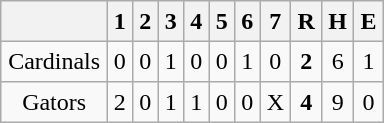<table align = right border="2" cellpadding="4" cellspacing="0" style="margin: 1em 1em 1em 1em; background: #F9F9F9; border: 1px #aaa solid; border-collapse: collapse;">
<tr align=center style="background: #F2F2F2;">
<th></th>
<th>1</th>
<th>2</th>
<th>3</th>
<th>4</th>
<th>5</th>
<th>6</th>
<th>7</th>
<th>R</th>
<th>H</th>
<th>E</th>
</tr>
<tr align=center>
<td>Cardinals</td>
<td>0</td>
<td>0</td>
<td>1</td>
<td>0</td>
<td>0</td>
<td>1</td>
<td>0</td>
<td><strong>2</strong></td>
<td>6</td>
<td>1</td>
</tr>
<tr align=center>
<td>Gators</td>
<td>2</td>
<td>0</td>
<td>1</td>
<td>1</td>
<td>0</td>
<td>0</td>
<td>X</td>
<td><strong>4</strong></td>
<td>9</td>
<td>0</td>
</tr>
</table>
